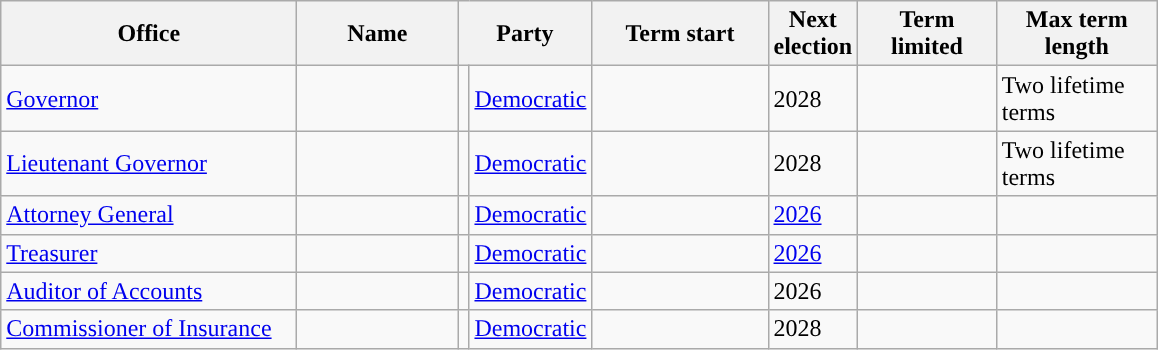<table class="sortable wikitable">
<tr>
<th scope="col" width=190>Office</th>
<th scope="col" width=100>Name</th>
<th scope="col" width=75 colspan=2>Party</th>
<th scope="col" width=110>Term start</th>
<th scope="col" width=50>Next election</th>
<th scope="col" width=85>Term limited</th>
<th scope="col" width=100>Max term length</th>
</tr>
<tr>
<td><a href='#'>Governor</a></td>
<td></td>
<td style="background-color:"></td>
<td><a href='#'>Democratic</a></td>
<td></td>
<td>2028</td>
<td></td>
<td>Two lifetime terms</td>
</tr>
<tr>
<td><a href='#'>Lieutenant Governor</a></td>
<td></td>
<td style="background-color:"></td>
<td><a href='#'>Democratic</a></td>
<td></td>
<td>2028</td>
<td></td>
<td>Two lifetime terms</td>
</tr>
<tr>
<td><a href='#'>Attorney General</a></td>
<td></td>
<td style="background-color:"></td>
<td><a href='#'>Democratic</a></td>
<td></td>
<td><a href='#'>2026</a></td>
<td></td>
<td></td>
</tr>
<tr>
<td><a href='#'>Treasurer</a></td>
<td></td>
<td style="background-color:"></td>
<td><a href='#'>Democratic</a></td>
<td></td>
<td><a href='#'>2026</a></td>
<td></td>
<td></td>
</tr>
<tr>
<td><a href='#'>Auditor of Accounts</a></td>
<td></td>
<td style="background-color:"></td>
<td><a href='#'>Democratic</a></td>
<td></td>
<td>2026</td>
<td></td>
<td></td>
</tr>
<tr>
<td><a href='#'>Commissioner of Insurance</a></td>
<td></td>
<td style="background-color:"></td>
<td><a href='#'>Democratic</a></td>
<td></td>
<td>2028</td>
<td></td>
<td></td>
</tr>
</table>
